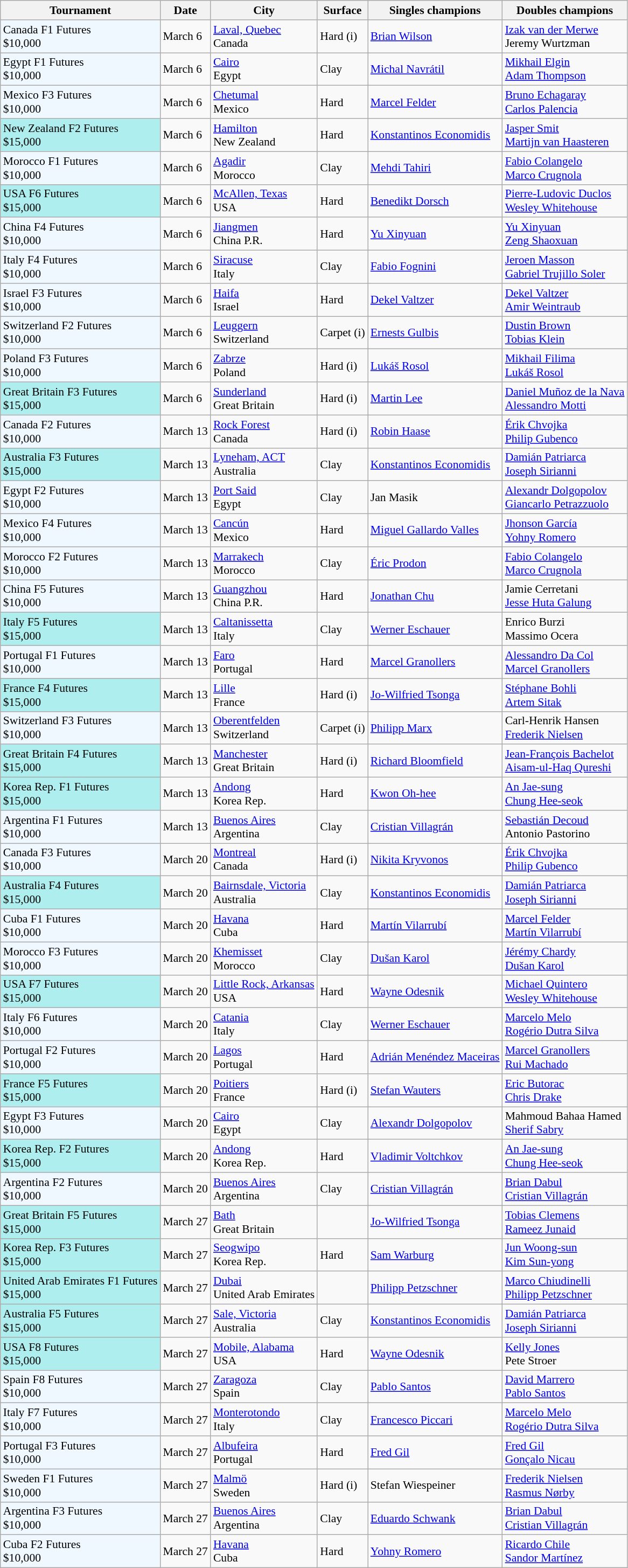<table class="sortable wikitable" style="font-size:90%">
<tr>
<th>Tournament</th>
<th>Date</th>
<th>City</th>
<th>Surface</th>
<th>Singles champions</th>
<th>Doubles champions</th>
</tr>
<tr>
<td style="background:#f0f8ff;">Canada F1 Futures<br>$10,000</td>
<td>March 6</td>
<td><a href='#'>Laval, Quebec</a><br>Canada</td>
<td>Hard (i)</td>
<td> <a href='#'>Brian Wilson</a></td>
<td> <a href='#'>Izak van der Merwe</a><br> Jeremy Wurtzman</td>
</tr>
<tr>
<td style="background:#f0f8ff;">Egypt F1 Futures<br>$10,000</td>
<td>March 6</td>
<td><a href='#'>Cairo</a><br>Egypt</td>
<td>Clay</td>
<td> <a href='#'>Michal Navrátil</a></td>
<td> <a href='#'>Mikhail Elgin</a><br> <a href='#'>Adam Thompson</a></td>
</tr>
<tr>
<td style="background:#f0f8ff;">Mexico F3 Futures<br>$10,000</td>
<td>March 6</td>
<td><a href='#'>Chetumal</a><br>Mexico</td>
<td>Hard</td>
<td> <a href='#'>Marcel Felder</a></td>
<td> <a href='#'>Bruno Echagaray</a><br> <a href='#'>Carlos Palencia</a></td>
</tr>
<tr>
<td style="background:#afeeee;">New Zealand F2 Futures<br>$15,000</td>
<td>March 6</td>
<td><a href='#'>Hamilton</a><br>New Zealand</td>
<td>Hard</td>
<td> <a href='#'>Konstantinos Economidis</a></td>
<td> <a href='#'>Jasper Smit</a><br> <a href='#'>Martijn van Haasteren</a></td>
</tr>
<tr>
<td style="background:#f0f8ff;">Morocco F1 Futures<br>$10,000</td>
<td>March 6</td>
<td><a href='#'>Agadir</a><br>Morocco</td>
<td>Clay</td>
<td> <a href='#'>Mehdi Tahiri</a></td>
<td> <a href='#'>Fabio Colangelo</a><br> <a href='#'>Marco Crugnola</a></td>
</tr>
<tr>
<td style="background:#afeeee;">USA F6 Futures<br>$15,000</td>
<td>March 6</td>
<td><a href='#'>McAllen, Texas</a><br>USA</td>
<td>Hard</td>
<td> <a href='#'>Benedikt Dorsch</a></td>
<td> <a href='#'>Pierre-Ludovic Duclos</a><br> <a href='#'>Wesley Whitehouse</a></td>
</tr>
<tr>
<td style="background:#f0f8ff;">China F4 Futures<br>$10,000</td>
<td>March 6</td>
<td><a href='#'>Jiangmen</a><br>China P.R.</td>
<td>Hard</td>
<td> <a href='#'>Yu Xinyuan</a></td>
<td> <a href='#'>Yu Xinyuan</a><br> <a href='#'>Zeng Shaoxuan</a></td>
</tr>
<tr>
<td style="background:#f0f8ff;">Italy F4 Futures<br>$10,000</td>
<td>March 6</td>
<td><a href='#'>Siracuse</a><br>Italy</td>
<td>Clay</td>
<td> <a href='#'>Fabio Fognini</a></td>
<td> <a href='#'>Jeroen Masson</a><br> <a href='#'>Gabriel Trujillo Soler</a></td>
</tr>
<tr>
<td style="background:#f0f8ff;">Israel F3 Futures<br>$10,000</td>
<td>March 6</td>
<td><a href='#'>Haifa</a><br>Israel</td>
<td>Hard</td>
<td> <a href='#'>Dekel Valtzer</a></td>
<td> <a href='#'>Dekel Valtzer</a><br> <a href='#'>Amir Weintraub</a></td>
</tr>
<tr>
<td style="background:#f0f8ff;">Switzerland F2 Futures<br>$10,000</td>
<td>March 6</td>
<td><a href='#'>Leuggern</a><br>Switzerland</td>
<td>Carpet (i)</td>
<td> <a href='#'>Ernests Gulbis</a></td>
<td> <a href='#'>Dustin Brown</a><br> <a href='#'>Tobias Klein</a></td>
</tr>
<tr>
<td style="background:#f0f8ff;">Poland F3 Futures<br>$10,000</td>
<td>March 6</td>
<td><a href='#'>Zabrze</a><br>Poland</td>
<td>Hard (i)</td>
<td> <a href='#'>Lukáš Rosol</a></td>
<td> <a href='#'>Mikhail Filima</a><br> <a href='#'>Lukáš Rosol</a></td>
</tr>
<tr>
<td style="background:#afeeee;">Great Britain F3 Futures<br>$15,000</td>
<td>March 6</td>
<td><a href='#'>Sunderland</a><br>Great Britain</td>
<td>Hard (i)</td>
<td> <a href='#'>Martin Lee</a></td>
<td> <a href='#'>Daniel Muñoz de la Nava</a><br> <a href='#'>Alessandro Motti</a></td>
</tr>
<tr>
<td style="background:#f0f8ff;">Canada F2 Futures<br>$10,000</td>
<td>March 13</td>
<td><a href='#'>Rock Forest</a><br>Canada</td>
<td>Hard (i)</td>
<td> <a href='#'>Robin Haase</a></td>
<td> <a href='#'>Érik Chvojka</a><br> <a href='#'>Philip Gubenco</a></td>
</tr>
<tr>
<td style="background:#afeeee;">Australia F3 Futures<br>$15,000</td>
<td>March 13</td>
<td><a href='#'>Lyneham, ACT</a><br>Australia</td>
<td>Clay</td>
<td> <a href='#'>Konstantinos Economidis</a></td>
<td> <a href='#'>Damián Patriarca</a><br> <a href='#'>Joseph Sirianni</a></td>
</tr>
<tr>
<td style="background:#f0f8ff;">Egypt F2 Futures<br>$10,000</td>
<td>March 13</td>
<td><a href='#'>Port Said</a><br>Egypt</td>
<td>Clay</td>
<td> Jan Masik</td>
<td> <a href='#'>Alexandr Dolgopolov</a><br> <a href='#'>Giancarlo Petrazzuolo</a></td>
</tr>
<tr>
<td style="background:#f0f8ff;">Mexico F4 Futures<br>$10,000</td>
<td>March 13</td>
<td><a href='#'>Cancún</a><br>Mexico</td>
<td>Hard</td>
<td> <a href='#'>Miguel Gallardo Valles</a></td>
<td> <a href='#'>Jhonson García</a><br> <a href='#'>Yohny Romero</a></td>
</tr>
<tr>
<td style="background:#f0f8ff;">Morocco F2 Futures<br>$10,000</td>
<td>March 13</td>
<td><a href='#'>Marrakech</a><br>Morocco</td>
<td>Clay</td>
<td> <a href='#'>Éric Prodon</a></td>
<td> <a href='#'>Fabio Colangelo</a><br> <a href='#'>Marco Crugnola</a></td>
</tr>
<tr>
<td style="background:#f0f8ff;">China F5 Futures<br>$10,000</td>
<td>March 13</td>
<td><a href='#'>Guangzhou</a><br>China P.R.</td>
<td>Hard</td>
<td> <a href='#'>Jonathan Chu</a></td>
<td> Jamie Cerretani<br> <a href='#'>Jesse Huta Galung</a></td>
</tr>
<tr>
<td style="background:#afeeee;">Italy F5 Futures<br>$15,000</td>
<td>March 13</td>
<td><a href='#'>Caltanissetta</a><br>Italy</td>
<td>Clay</td>
<td> <a href='#'>Werner Eschauer</a></td>
<td> Enrico Burzi<br> Massimo Ocera</td>
</tr>
<tr>
<td style="background:#f0f8ff;">Portugal F1 Futures<br>$10,000</td>
<td>March 13</td>
<td><a href='#'>Faro</a><br>Portugal</td>
<td>Hard</td>
<td> <a href='#'>Marcel Granollers</a></td>
<td> <a href='#'>Alessandro Da Col</a><br> <a href='#'>Marcel Granollers</a></td>
</tr>
<tr>
<td style="background:#afeeee;">France F4 Futures<br>$15,000</td>
<td>March 13</td>
<td><a href='#'>Lille</a><br>France</td>
<td>Hard (i)</td>
<td> <a href='#'>Jo-Wilfried Tsonga</a></td>
<td> <a href='#'>Stéphane Bohli</a><br> <a href='#'>Artem Sitak</a></td>
</tr>
<tr>
<td style="background:#f0f8ff;">Switzerland F3 Futures<br>$10,000</td>
<td>March 13</td>
<td><a href='#'>Oberentfelden</a><br>Switzerland</td>
<td>Carpet (i)</td>
<td> <a href='#'>Philipp Marx</a></td>
<td> Carl-Henrik Hansen<br> <a href='#'>Frederik Nielsen</a></td>
</tr>
<tr>
<td style="background:#afeeee;">Great Britain F4 Futures<br>$15,000</td>
<td>March 13</td>
<td><a href='#'>Manchester</a><br>Great Britain</td>
<td>Hard (i)</td>
<td> <a href='#'>Richard Bloomfield</a></td>
<td> <a href='#'>Jean-François Bachelot</a><br> <a href='#'>Aisam-ul-Haq Qureshi</a></td>
</tr>
<tr>
<td style="background:#afeeee;">Korea Rep. F1 Futures<br>$15,000</td>
<td>March 13</td>
<td><a href='#'>Andong</a><br>Korea Rep.</td>
<td>Hard</td>
<td> <a href='#'>Kwon Oh-hee</a></td>
<td> <a href='#'>An Jae-sung</a><br> <a href='#'>Chung Hee-seok</a></td>
</tr>
<tr>
<td style="background:#f0f8ff;">Argentina F1 Futures<br>$10,000</td>
<td>March 13</td>
<td><a href='#'>Buenos Aires</a><br>Argentina</td>
<td>Clay</td>
<td> <a href='#'>Cristian Villagrán</a></td>
<td> <a href='#'>Sebastián Decoud</a><br> Antonio Pastorino</td>
</tr>
<tr>
<td style="background:#f0f8ff;">Canada F3 Futures<br>$10,000</td>
<td>March 20</td>
<td><a href='#'>Montreal</a><br>Canada</td>
<td>Hard (i)</td>
<td> <a href='#'>Nikita Kryvonos</a></td>
<td> <a href='#'>Érik Chvojka</a><br> <a href='#'>Philip Gubenco</a></td>
</tr>
<tr>
<td style="background:#afeeee;">Australia F4 Futures<br>$15,000</td>
<td>March 20</td>
<td><a href='#'>Bairnsdale, Victoria</a><br>Australia</td>
<td>Clay</td>
<td> <a href='#'>Konstantinos Economidis</a></td>
<td> <a href='#'>Damián Patriarca</a><br> <a href='#'>Joseph Sirianni</a></td>
</tr>
<tr>
<td style="background:#f0f8ff;">Cuba F1 Futures<br>$10,000</td>
<td>March 20</td>
<td><a href='#'>Havana</a><br>Cuba</td>
<td>Hard</td>
<td> <a href='#'>Martín Vilarrubí</a></td>
<td> <a href='#'>Marcel Felder</a><br> <a href='#'>Martín Vilarrubí</a></td>
</tr>
<tr>
<td style="background:#f0f8ff;">Morocco F3 Futures<br>$10,000</td>
<td>March 20</td>
<td><a href='#'>Khemisset</a><br>Morocco</td>
<td>Clay</td>
<td> <a href='#'>Dušan Karol</a></td>
<td> <a href='#'>Jérémy Chardy</a><br> <a href='#'>Dušan Karol</a></td>
</tr>
<tr>
<td style="background:#afeeee;">USA F7 Futures<br>$15,000</td>
<td>March 20</td>
<td><a href='#'>Little Rock, Arkansas</a><br>USA</td>
<td>Hard</td>
<td> <a href='#'>Wayne Odesnik</a></td>
<td> <a href='#'>Michael Quintero</a><br> <a href='#'>Wesley Whitehouse</a></td>
</tr>
<tr>
<td style="background:#f0f8ff;">Italy F6 Futures<br>$10,000</td>
<td>March 20</td>
<td><a href='#'>Catania</a><br>Italy</td>
<td>Clay</td>
<td> <a href='#'>Werner Eschauer</a></td>
<td> <a href='#'>Marcelo Melo</a><br> <a href='#'>Rogério Dutra Silva</a></td>
</tr>
<tr>
<td style="background:#f0f8ff;">Portugal F2 Futures<br>$10,000</td>
<td>March 20</td>
<td><a href='#'>Lagos</a><br>Portugal</td>
<td>Hard</td>
<td> <a href='#'>Adrián Menéndez Maceiras</a></td>
<td> <a href='#'>Marcel Granollers</a><br> <a href='#'>Rui Machado</a></td>
</tr>
<tr>
<td style="background:#afeeee;">France F5 Futures<br>$15,000</td>
<td>March 20</td>
<td><a href='#'>Poitiers</a><br>France</td>
<td>Hard (i)</td>
<td> <a href='#'>Stefan Wauters</a></td>
<td> <a href='#'>Eric Butorac</a><br> <a href='#'>Chris Drake</a></td>
</tr>
<tr>
<td style="background:#f0f8ff;">Egypt F3 Futures<br>$10,000</td>
<td>March 20</td>
<td><a href='#'>Cairo</a><br>Egypt</td>
<td>Clay</td>
<td> <a href='#'>Alexandr Dolgopolov</a></td>
<td> Mahmoud Bahaa Hamed<br> <a href='#'>Sherif Sabry</a></td>
</tr>
<tr>
<td style="background:#afeeee;">Korea Rep. F2 Futures<br>$15,000</td>
<td>March 20</td>
<td><a href='#'>Andong</a><br>Korea Rep.</td>
<td>Hard</td>
<td> <a href='#'>Vladimir Voltchkov</a></td>
<td> <a href='#'>An Jae-sung</a><br> <a href='#'>Chung Hee-seok</a></td>
</tr>
<tr>
<td style="background:#f0f8ff;">Argentina F2 Futures<br>$10,000</td>
<td>March 20</td>
<td><a href='#'>Buenos Aires</a><br>Argentina</td>
<td>Clay</td>
<td> <a href='#'>Cristian Villagrán</a></td>
<td> <a href='#'>Brian Dabul</a><br> <a href='#'>Cristian Villagrán</a></td>
</tr>
<tr>
<td style="background:#afeeee;">Great Britain F5 Futures<br>$15,000</td>
<td>March 27</td>
<td><a href='#'>Bath</a><br>Great Britain</td>
<td></td>
<td> <a href='#'>Jo-Wilfried Tsonga</a></td>
<td> <a href='#'>Tobias Clemens</a><br> <a href='#'>Rameez Junaid</a></td>
</tr>
<tr>
<td style="background:#afeeee;">Korea Rep. F3 Futures<br>$15,000</td>
<td>March 27</td>
<td><a href='#'>Seogwipo</a><br>Korea Rep.</td>
<td>Hard</td>
<td> <a href='#'>Sam Warburg</a></td>
<td> <a href='#'>Jun Woong-sun</a><br> <a href='#'>Kim Sun-yong</a></td>
</tr>
<tr>
<td style="background:#afeeee;">United Arab Emirates F1 Futures<br>$15,000</td>
<td>March 27</td>
<td><a href='#'>Dubai</a><br>United Arab Emirates</td>
<td></td>
<td> <a href='#'>Philipp Petzschner</a></td>
<td> <a href='#'>Marco Chiudinelli</a><br> <a href='#'>Philipp Petzschner</a></td>
</tr>
<tr>
<td style="background:#afeeee;">Australia F5 Futures<br>$15,000</td>
<td>March 27</td>
<td><a href='#'>Sale, Victoria</a><br>Australia</td>
<td>Clay</td>
<td> <a href='#'>Konstantinos Economidis</a></td>
<td> <a href='#'>Damián Patriarca</a><br> <a href='#'>Joseph Sirianni</a></td>
</tr>
<tr>
<td style="background:#afeeee;">USA F8 Futures<br>$15,000</td>
<td>March 27</td>
<td><a href='#'>Mobile, Alabama</a><br>USA</td>
<td>Hard</td>
<td> <a href='#'>Wayne Odesnik</a></td>
<td> <a href='#'>Kelly Jones</a><br> Pete Stroer</td>
</tr>
<tr>
<td style="background:#f0f8ff;">Spain F8 Futures<br>$10,000</td>
<td>March 27</td>
<td><a href='#'>Zaragoza</a><br>Spain</td>
<td>Clay</td>
<td> <a href='#'>Pablo Santos</a></td>
<td> <a href='#'>David Marrero</a><br> <a href='#'>Pablo Santos</a></td>
</tr>
<tr>
<td style="background:#f0f8ff;">Italy F7 Futures<br>$10,000</td>
<td>March 27</td>
<td><a href='#'>Monterotondo</a><br>Italy</td>
<td>Clay</td>
<td> <a href='#'>Francesco Piccari</a></td>
<td> <a href='#'>Marcelo Melo</a><br> <a href='#'>Rogério Dutra Silva</a></td>
</tr>
<tr>
<td style="background:#f0f8ff;">Portugal F3 Futures<br>$10,000</td>
<td>March 27</td>
<td><a href='#'>Albufeira</a><br>Portugal</td>
<td>Hard</td>
<td> <a href='#'>Fred Gil</a></td>
<td> <a href='#'>Fred Gil</a><br> <a href='#'>Gonçalo Nicau</a></td>
</tr>
<tr>
<td style="background:#f0f8ff;">Sweden F1 Futures<br>$10,000</td>
<td>March 27</td>
<td><a href='#'>Malmö</a><br>Sweden</td>
<td>Hard (i)</td>
<td> Stefan Wiespeiner</td>
<td> <a href='#'>Frederik Nielsen</a><br> <a href='#'>Rasmus Nørby</a></td>
</tr>
<tr>
<td style="background:#f0f8ff;">Argentina F3 Futures<br>$10,000</td>
<td>March 27</td>
<td><a href='#'>Buenos Aires</a><br>Argentina</td>
<td>Clay</td>
<td> <a href='#'>Eduardo Schwank</a></td>
<td> <a href='#'>Brian Dabul</a><br> <a href='#'>Cristian Villagrán</a></td>
</tr>
<tr>
<td style="background:#f0f8ff;">Cuba F2 Futures<br>$10,000</td>
<td>March 27</td>
<td><a href='#'>Havana</a><br>Cuba</td>
<td>Hard</td>
<td> <a href='#'>Yohny Romero</a></td>
<td> <a href='#'>Ricardo Chile</a><br> <a href='#'>Sandor Martínez</a></td>
</tr>
</table>
